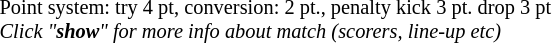<table width=100%>
<tr>
<td align=left width=60% style="font-size: 85%">Point system: try 4 pt, conversion: 2 pt., penalty kick 3 pt. drop 3 pt <br><em>Click "<strong>show</strong>" for more info about match (scorers, line-up etc)</em></td>
</tr>
</table>
